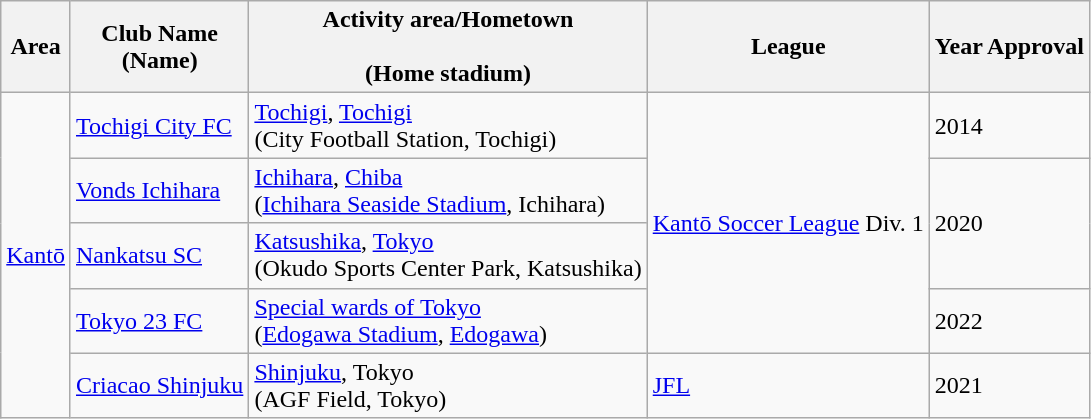<table class="wikitable sortable">
<tr>
<th>Area</th>
<th>Club Name<br>(Name)</th>
<th>Activity area/Hometown<br><br>(Home stadium)</th>
<th>League</th>
<th>Year Approval</th>
</tr>
<tr>
<td rowspan="5" align=center><a href='#'>Kantō</a></td>
<td><a href='#'>Tochigi City FC</a></td>
<td><a href='#'>Tochigi</a>, <a href='#'>Tochigi</a><br>(City Football Station, Tochigi)</td>
<td rowspan="4"><a href='#'>Kantō Soccer League</a> Div. 1</td>
<td>2014</td>
</tr>
<tr>
<td><a href='#'>Vonds Ichihara</a></td>
<td><a href='#'>Ichihara</a>, <a href='#'>Chiba</a><br>(<a href='#'>Ichihara Seaside Stadium</a>, Ichihara)</td>
<td rowspan="2">2020</td>
</tr>
<tr>
<td><a href='#'>Nankatsu SC</a></td>
<td><a href='#'>Katsushika</a>, <a href='#'>Tokyo</a><br>(Okudo Sports Center Park, Katsushika)</td>
</tr>
<tr>
<td><a href='#'>Tokyo 23 FC</a></td>
<td><a href='#'>Special wards of Tokyo</a><br>(<a href='#'>Edogawa Stadium</a>, <a href='#'>Edogawa</a>)</td>
<td>2022</td>
</tr>
<tr>
<td><a href='#'>Criacao Shinjuku</a></td>
<td><a href='#'>Shinjuku</a>, Tokyo<br>(AGF Field, Tokyo)</td>
<td><a href='#'>JFL</a></td>
<td>2021</td>
</tr>
</table>
